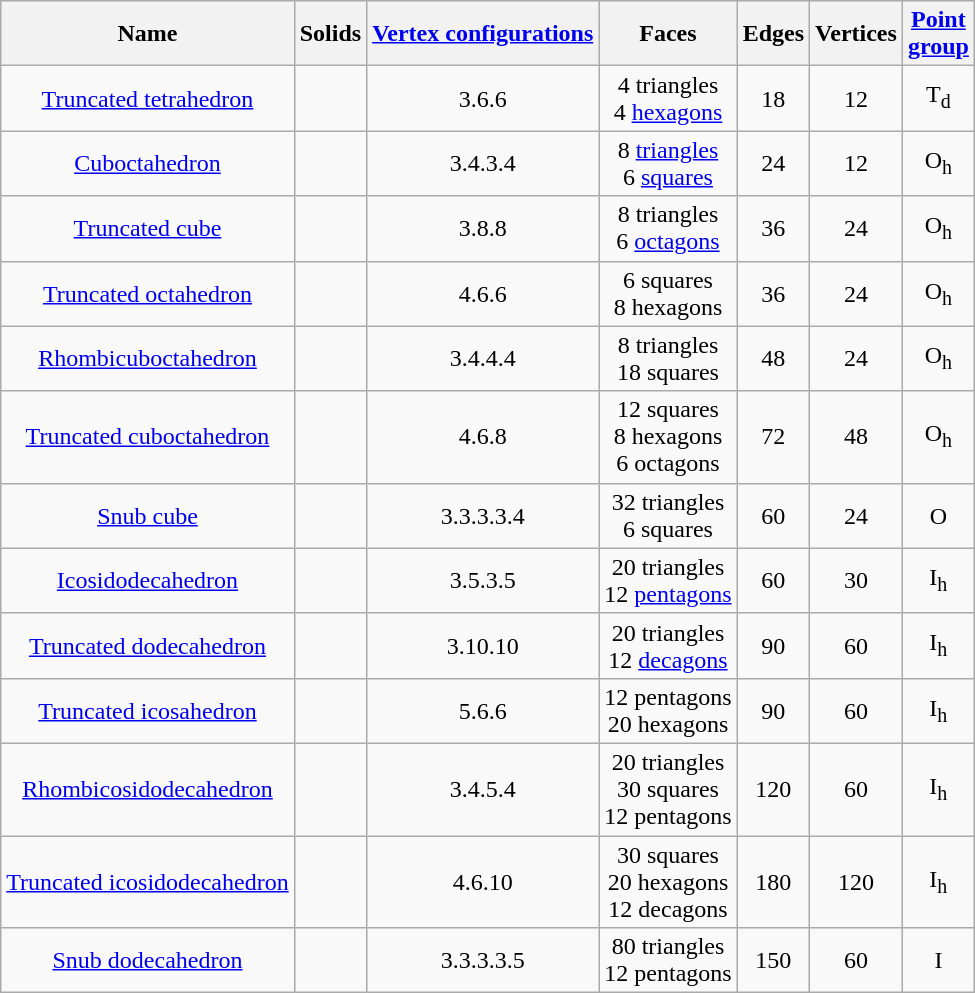<table class="wikitable sortable" style="text-align:center">
<tr>
<th>Name</th>
<th class="unsortable">Solids</th>
<th><a href='#'>Vertex configurations</a></th>
<th>Faces</th>
<th>Edges</th>
<th>Vertices</th>
<th><a href='#'>Point<br>group</a></th>
</tr>
<tr>
<td><a href='#'>Truncated tetrahedron</a></td>
<td></td>
<td>3.6.6<br></td>
<td>4 triangles<br>4 <a href='#'>hexagons</a></td>
<td>18</td>
<td>12</td>
<td>T<sub>d</sub></td>
</tr>
<tr>
<td><a href='#'>Cuboctahedron</a></td>
<td></td>
<td>3.4.3.4<br></td>
<td>8 <a href='#'>triangles</a><br>6 <a href='#'>squares</a></td>
<td>24</td>
<td>12</td>
<td>O<sub>h</sub></td>
</tr>
<tr>
<td><a href='#'>Truncated cube</a></td>
<td></td>
<td>3.8.8<br></td>
<td>8 triangles<br>6 <a href='#'>octagons</a></td>
<td>36</td>
<td>24</td>
<td>O<sub>h</sub></td>
</tr>
<tr>
<td><a href='#'>Truncated octahedron</a></td>
<td></td>
<td>4.6.6<br></td>
<td>6 squares<br>8 hexagons</td>
<td>36</td>
<td>24</td>
<td>O<sub>h</sub></td>
</tr>
<tr>
<td><a href='#'>Rhombicuboctahedron</a></td>
<td></td>
<td>3.4.4.4<br></td>
<td>8 triangles<br>18 squares</td>
<td>48</td>
<td>24</td>
<td>O<sub>h</sub></td>
</tr>
<tr>
<td><a href='#'>Truncated cuboctahedron</a></td>
<td></td>
<td>4.6.8<br></td>
<td>12 squares<br>8 hexagons<br>6 octagons</td>
<td>72</td>
<td>48</td>
<td>O<sub>h</sub></td>
</tr>
<tr>
<td><a href='#'>Snub cube</a></td>
<td></td>
<td>3.3.3.3.4<br></td>
<td>32 triangles<br>6 squares</td>
<td>60</td>
<td>24</td>
<td>O</td>
</tr>
<tr>
<td><a href='#'>Icosidodecahedron</a></td>
<td></td>
<td>3.5.3.5<br></td>
<td>20 triangles<br>12 <a href='#'>pentagons</a></td>
<td>60</td>
<td>30</td>
<td>I<sub>h</sub></td>
</tr>
<tr>
<td><a href='#'>Truncated dodecahedron</a></td>
<td></td>
<td>3.10.10<br></td>
<td>20 triangles<br>12 <a href='#'>decagons</a></td>
<td>90</td>
<td>60</td>
<td>I<sub>h</sub></td>
</tr>
<tr>
<td><a href='#'>Truncated icosahedron</a></td>
<td></td>
<td>5.6.6<br></td>
<td>12 pentagons<br>20 hexagons</td>
<td>90</td>
<td>60</td>
<td>I<sub>h</sub></td>
</tr>
<tr>
<td><a href='#'>Rhombicosidodecahedron</a></td>
<td></td>
<td>3.4.5.4<br></td>
<td>20 triangles<br>30 squares<br>12 pentagons</td>
<td>120</td>
<td>60</td>
<td>I<sub>h</sub></td>
</tr>
<tr>
<td><a href='#'>Truncated icosidodecahedron</a></td>
<td></td>
<td>4.6.10<br></td>
<td>30 squares<br>20 hexagons<br>12 decagons</td>
<td>180</td>
<td>120</td>
<td>I<sub>h</sub></td>
</tr>
<tr>
<td><a href='#'>Snub dodecahedron</a></td>
<td></td>
<td>3.3.3.3.5<br></td>
<td>80 triangles<br>12 pentagons</td>
<td>150</td>
<td>60</td>
<td>I</td>
</tr>
</table>
